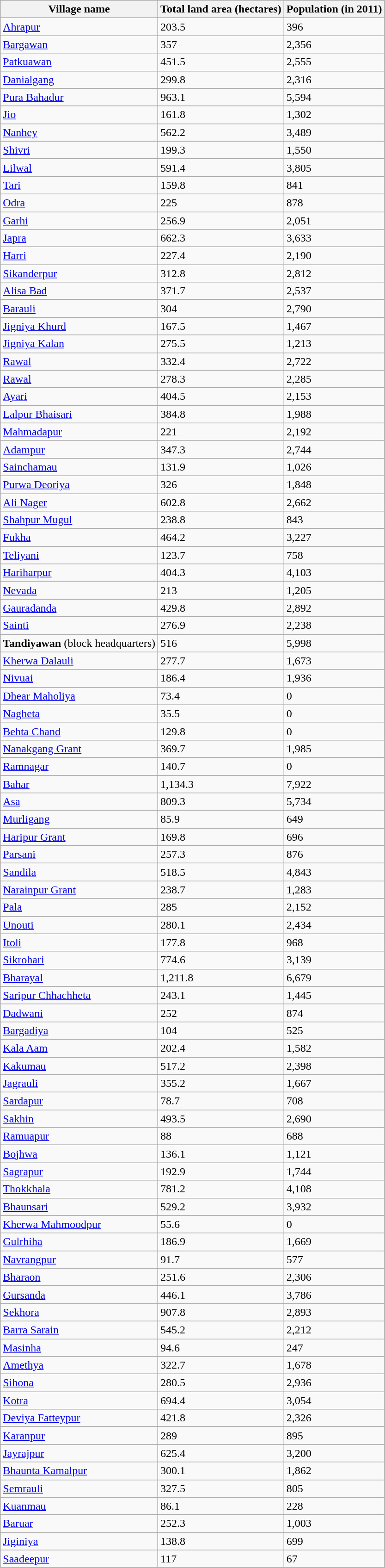<table class="wikitable sortable">
<tr>
<th>Village name</th>
<th>Total land area (hectares)</th>
<th>Population (in 2011)</th>
</tr>
<tr>
<td><a href='#'>Ahrapur</a></td>
<td>203.5</td>
<td>396</td>
</tr>
<tr>
<td><a href='#'>Bargawan</a></td>
<td>357</td>
<td>2,356</td>
</tr>
<tr>
<td><a href='#'>Patkuawan</a></td>
<td>451.5</td>
<td>2,555</td>
</tr>
<tr>
<td><a href='#'>Danialgang</a></td>
<td>299.8</td>
<td>2,316</td>
</tr>
<tr>
<td><a href='#'>Pura Bahadur</a></td>
<td>963.1</td>
<td>5,594</td>
</tr>
<tr>
<td><a href='#'>Jio</a></td>
<td>161.8</td>
<td>1,302</td>
</tr>
<tr>
<td><a href='#'>Nanhey</a></td>
<td>562.2</td>
<td>3,489</td>
</tr>
<tr>
<td><a href='#'>Shivri</a></td>
<td>199.3</td>
<td>1,550</td>
</tr>
<tr>
<td><a href='#'>Lilwal</a></td>
<td>591.4</td>
<td>3,805</td>
</tr>
<tr>
<td><a href='#'>Tari</a></td>
<td>159.8</td>
<td>841</td>
</tr>
<tr>
<td><a href='#'>Odra</a></td>
<td>225</td>
<td>878</td>
</tr>
<tr>
<td><a href='#'>Garhi</a></td>
<td>256.9</td>
<td>2,051</td>
</tr>
<tr>
<td><a href='#'>Japra</a></td>
<td>662.3</td>
<td>3,633</td>
</tr>
<tr>
<td><a href='#'>Harri</a></td>
<td>227.4</td>
<td>2,190</td>
</tr>
<tr>
<td><a href='#'>Sikanderpur</a></td>
<td>312.8</td>
<td>2,812</td>
</tr>
<tr>
<td><a href='#'>Alisa Bad</a></td>
<td>371.7</td>
<td>2,537</td>
</tr>
<tr>
<td><a href='#'>Barauli</a></td>
<td>304</td>
<td>2,790</td>
</tr>
<tr>
<td><a href='#'>Jigniya Khurd</a></td>
<td>167.5</td>
<td>1,467</td>
</tr>
<tr>
<td><a href='#'>Jigniya Kalan</a></td>
<td>275.5</td>
<td>1,213</td>
</tr>
<tr>
<td><a href='#'>Rawal</a></td>
<td>332.4</td>
<td>2,722</td>
</tr>
<tr>
<td><a href='#'>Rawal</a></td>
<td>278.3</td>
<td>2,285</td>
</tr>
<tr>
<td><a href='#'>Ayari</a></td>
<td>404.5</td>
<td>2,153</td>
</tr>
<tr>
<td><a href='#'>Lalpur Bhaisari</a></td>
<td>384.8</td>
<td>1,988</td>
</tr>
<tr>
<td><a href='#'>Mahmadapur</a></td>
<td>221</td>
<td>2,192</td>
</tr>
<tr>
<td><a href='#'>Adampur</a></td>
<td>347.3</td>
<td>2,744</td>
</tr>
<tr>
<td><a href='#'>Sainchamau</a></td>
<td>131.9</td>
<td>1,026</td>
</tr>
<tr>
<td><a href='#'>Purwa Deoriya</a></td>
<td>326</td>
<td>1,848</td>
</tr>
<tr>
<td><a href='#'>Ali Nager</a></td>
<td>602.8</td>
<td>2,662</td>
</tr>
<tr>
<td><a href='#'>Shahpur Mugul</a></td>
<td>238.8</td>
<td>843</td>
</tr>
<tr>
<td><a href='#'>Fukha</a></td>
<td>464.2</td>
<td>3,227</td>
</tr>
<tr>
<td><a href='#'>Teliyani</a></td>
<td>123.7</td>
<td>758</td>
</tr>
<tr>
<td><a href='#'>Hariharpur</a></td>
<td>404.3</td>
<td>4,103</td>
</tr>
<tr>
<td><a href='#'>Nevada</a></td>
<td>213</td>
<td>1,205</td>
</tr>
<tr>
<td><a href='#'>Gauradanda</a></td>
<td>429.8</td>
<td>2,892</td>
</tr>
<tr>
<td><a href='#'>Sainti</a></td>
<td>276.9</td>
<td>2,238</td>
</tr>
<tr>
<td><strong>Tandiyawan</strong> (block headquarters)</td>
<td>516</td>
<td>5,998</td>
</tr>
<tr>
<td><a href='#'>Kherwa Dalauli</a></td>
<td>277.7</td>
<td>1,673</td>
</tr>
<tr>
<td><a href='#'>Nivuai</a></td>
<td>186.4</td>
<td>1,936</td>
</tr>
<tr>
<td><a href='#'>Dhear Maholiya</a></td>
<td>73.4</td>
<td>0</td>
</tr>
<tr>
<td><a href='#'>Nagheta</a></td>
<td>35.5</td>
<td>0</td>
</tr>
<tr>
<td><a href='#'>Behta Chand</a></td>
<td>129.8</td>
<td>0</td>
</tr>
<tr>
<td><a href='#'>Nanakgang Grant</a></td>
<td>369.7</td>
<td>1,985</td>
</tr>
<tr>
<td><a href='#'>Ramnagar</a></td>
<td>140.7</td>
<td>0</td>
</tr>
<tr>
<td><a href='#'>Bahar</a></td>
<td>1,134.3</td>
<td>7,922</td>
</tr>
<tr>
<td><a href='#'>Asa</a></td>
<td>809.3</td>
<td>5,734</td>
</tr>
<tr>
<td><a href='#'>Murligang</a></td>
<td>85.9</td>
<td>649</td>
</tr>
<tr>
<td><a href='#'>Haripur Grant</a></td>
<td>169.8</td>
<td>696</td>
</tr>
<tr>
<td><a href='#'>Parsani</a></td>
<td>257.3</td>
<td>876</td>
</tr>
<tr>
<td><a href='#'>Sandila</a></td>
<td>518.5</td>
<td>4,843</td>
</tr>
<tr>
<td><a href='#'>Narainpur Grant</a></td>
<td>238.7</td>
<td>1,283</td>
</tr>
<tr>
<td><a href='#'>Pala</a></td>
<td>285</td>
<td>2,152</td>
</tr>
<tr>
<td><a href='#'>Unouti</a></td>
<td>280.1</td>
<td>2,434</td>
</tr>
<tr>
<td><a href='#'>Itoli</a></td>
<td>177.8</td>
<td>968</td>
</tr>
<tr>
<td><a href='#'>Sikrohari</a></td>
<td>774.6</td>
<td>3,139</td>
</tr>
<tr>
<td><a href='#'>Bharayal</a></td>
<td>1,211.8</td>
<td>6,679</td>
</tr>
<tr>
<td><a href='#'>Saripur Chhachheta</a></td>
<td>243.1</td>
<td>1,445</td>
</tr>
<tr>
<td><a href='#'>Dadwani</a></td>
<td>252</td>
<td>874</td>
</tr>
<tr>
<td><a href='#'>Bargadiya</a></td>
<td>104</td>
<td>525</td>
</tr>
<tr>
<td><a href='#'>Kala Aam</a></td>
<td>202.4</td>
<td>1,582</td>
</tr>
<tr>
<td><a href='#'>Kakumau</a></td>
<td>517.2</td>
<td>2,398</td>
</tr>
<tr>
<td><a href='#'>Jagrauli</a></td>
<td>355.2</td>
<td>1,667</td>
</tr>
<tr>
<td><a href='#'>Sardapur</a></td>
<td>78.7</td>
<td>708</td>
</tr>
<tr>
<td><a href='#'>Sakhin</a></td>
<td>493.5</td>
<td>2,690</td>
</tr>
<tr>
<td><a href='#'>Ramuapur</a></td>
<td>88</td>
<td>688</td>
</tr>
<tr>
<td><a href='#'>Bojhwa</a></td>
<td>136.1</td>
<td>1,121</td>
</tr>
<tr>
<td><a href='#'>Sagrapur</a></td>
<td>192.9</td>
<td>1,744</td>
</tr>
<tr>
<td><a href='#'>Thokkhala</a></td>
<td>781.2</td>
<td>4,108</td>
</tr>
<tr>
<td><a href='#'>Bhaunsari</a></td>
<td>529.2</td>
<td>3,932</td>
</tr>
<tr>
<td><a href='#'>Kherwa Mahmoodpur</a></td>
<td>55.6</td>
<td>0</td>
</tr>
<tr>
<td><a href='#'>Gulrhiha</a></td>
<td>186.9</td>
<td>1,669</td>
</tr>
<tr>
<td><a href='#'>Navrangpur</a></td>
<td>91.7</td>
<td>577</td>
</tr>
<tr>
<td><a href='#'>Bharaon</a></td>
<td>251.6</td>
<td>2,306</td>
</tr>
<tr>
<td><a href='#'>Gursanda</a></td>
<td>446.1</td>
<td>3,786</td>
</tr>
<tr>
<td><a href='#'>Sekhora</a></td>
<td>907.8</td>
<td>2,893</td>
</tr>
<tr>
<td><a href='#'>Barra Sarain</a></td>
<td>545.2</td>
<td>2,212</td>
</tr>
<tr>
<td><a href='#'>Masinha</a></td>
<td>94.6</td>
<td>247</td>
</tr>
<tr>
<td><a href='#'>Amethya</a></td>
<td>322.7</td>
<td>1,678</td>
</tr>
<tr>
<td><a href='#'>Sihona</a></td>
<td>280.5</td>
<td>2,936</td>
</tr>
<tr>
<td><a href='#'>Kotra</a></td>
<td>694.4</td>
<td>3,054</td>
</tr>
<tr>
<td><a href='#'>Deviya Fatteypur</a></td>
<td>421.8</td>
<td>2,326</td>
</tr>
<tr>
<td><a href='#'>Karanpur</a></td>
<td>289</td>
<td>895</td>
</tr>
<tr>
<td><a href='#'>Jayrajpur</a></td>
<td>625.4</td>
<td>3,200</td>
</tr>
<tr>
<td><a href='#'>Bhaunta Kamalpur</a></td>
<td>300.1</td>
<td>1,862</td>
</tr>
<tr>
<td><a href='#'>Semrauli</a></td>
<td>327.5</td>
<td>805</td>
</tr>
<tr>
<td><a href='#'>Kuanmau</a></td>
<td>86.1</td>
<td>228</td>
</tr>
<tr>
<td><a href='#'>Baruar</a></td>
<td>252.3</td>
<td>1,003</td>
</tr>
<tr>
<td><a href='#'>Jiginiya</a></td>
<td>138.8</td>
<td>699</td>
</tr>
<tr>
<td><a href='#'>Saadeepur</a></td>
<td>117</td>
<td>67</td>
</tr>
</table>
